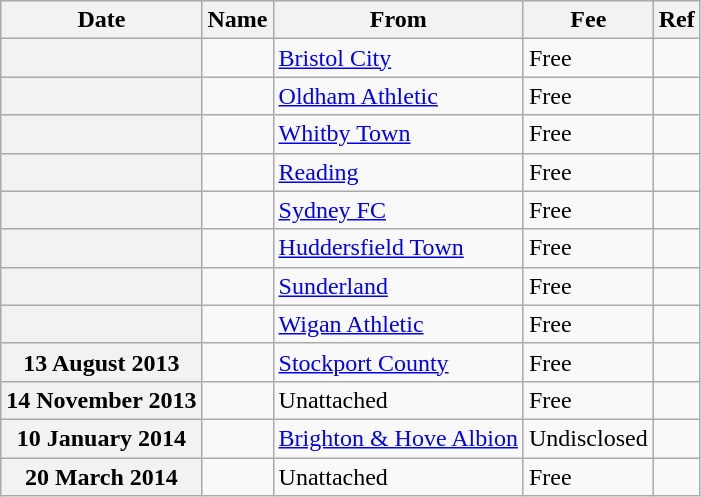<table class="wikitable sortable plainrowheaders">
<tr>
<th scope=col>Date</th>
<th scope=col>Name</th>
<th scope=col>From</th>
<th scope=col>Fee</th>
<th scope=col class=unsortable>Ref</th>
</tr>
<tr>
<th scope=row></th>
<td></td>
<td><a href='#'>Bristol City</a></td>
<td>Free</td>
<td style="text-align:center;"></td>
</tr>
<tr>
<th scope=row></th>
<td></td>
<td><a href='#'>Oldham Athletic</a></td>
<td>Free</td>
<td style="text-align:center;"></td>
</tr>
<tr>
<th scope=row></th>
<td></td>
<td><a href='#'>Whitby Town</a></td>
<td>Free</td>
<td style="text-align:center;"></td>
</tr>
<tr>
<th scope=row></th>
<td></td>
<td><a href='#'>Reading</a></td>
<td>Free</td>
<td style="text-align:center;"></td>
</tr>
<tr>
<th scope=row></th>
<td></td>
<td><a href='#'>Sydney FC</a></td>
<td>Free</td>
<td style="text-align:center;"></td>
</tr>
<tr>
<th scope=row></th>
<td></td>
<td><a href='#'>Huddersfield Town</a></td>
<td>Free</td>
<td style="text-align:center;"></td>
</tr>
<tr>
<th scope=row></th>
<td></td>
<td><a href='#'>Sunderland</a></td>
<td>Free</td>
<td style="text-align:center;"></td>
</tr>
<tr>
<th scope=row></th>
<td></td>
<td><a href='#'>Wigan Athletic</a></td>
<td>Free</td>
<td style="text-align:center;"></td>
</tr>
<tr>
<th scope=row>13 August 2013</th>
<td></td>
<td><a href='#'>Stockport County</a></td>
<td>Free</td>
<td style="text-align:center;"></td>
</tr>
<tr>
<th scope=row>14 November 2013</th>
<td></td>
<td>Unattached</td>
<td>Free</td>
<td style="text-align:center;"></td>
</tr>
<tr>
<th scope=row>10 January 2014</th>
<td></td>
<td><a href='#'>Brighton & Hove Albion</a></td>
<td>Undisclosed</td>
<td style="text-align:center;"></td>
</tr>
<tr>
<th scope=row>20 March 2014</th>
<td></td>
<td>Unattached</td>
<td>Free</td>
<td style="text-align:center;"></td>
</tr>
</table>
